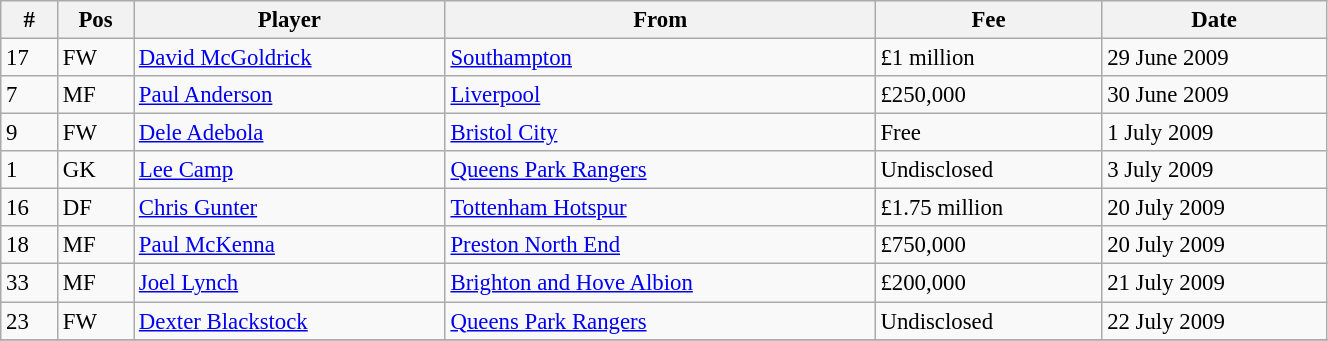<table width=70% class="wikitable" style="text-align:center; font-size:95%; text-align:left">
<tr>
<th>#</th>
<th>Pos</th>
<th>Player</th>
<th>From</th>
<th>Fee</th>
<th>Date</th>
</tr>
<tr --->
<td>17</td>
<td>FW</td>
<td> <a href='#'>David McGoldrick</a></td>
<td> <a href='#'>Southampton</a></td>
<td>£1 million</td>
<td>29 June 2009</td>
</tr>
<tr --->
<td>7</td>
<td>MF</td>
<td> <a href='#'>Paul Anderson</a></td>
<td> <a href='#'>Liverpool</a></td>
<td>£250,000</td>
<td>30 June 2009</td>
</tr>
<tr --->
<td>9</td>
<td>FW</td>
<td> <a href='#'>Dele Adebola</a></td>
<td> <a href='#'>Bristol City</a></td>
<td>Free</td>
<td>1 July 2009</td>
</tr>
<tr --->
<td>1</td>
<td>GK</td>
<td> <a href='#'>Lee Camp</a></td>
<td> <a href='#'>Queens Park Rangers</a></td>
<td>Undisclosed</td>
<td>3 July 2009</td>
</tr>
<tr --->
<td>16</td>
<td>DF</td>
<td> <a href='#'>Chris Gunter</a></td>
<td> <a href='#'>Tottenham Hotspur</a></td>
<td>£1.75 million</td>
<td>20 July 2009</td>
</tr>
<tr --->
<td>18</td>
<td>MF</td>
<td> <a href='#'>Paul McKenna</a></td>
<td> <a href='#'>Preston North End</a></td>
<td>£750,000</td>
<td>20 July 2009</td>
</tr>
<tr --->
<td>33</td>
<td>MF</td>
<td> <a href='#'>Joel Lynch</a></td>
<td> <a href='#'>Brighton and Hove Albion</a></td>
<td>£200,000</td>
<td>21 July 2009</td>
</tr>
<tr --->
<td>23</td>
<td>FW</td>
<td> <a href='#'>Dexter Blackstock</a></td>
<td> <a href='#'>Queens Park Rangers</a></td>
<td>Undisclosed</td>
<td>22 July 2009</td>
</tr>
<tr --->
</tr>
</table>
